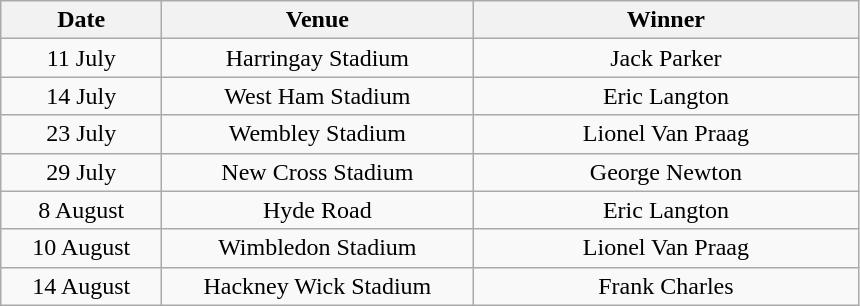<table class="wikitable" style="text-align:center">
<tr>
<th width=100>Date</th>
<th width=200>Venue</th>
<th width=250>Winner</th>
</tr>
<tr>
<td>11 July</td>
<td>Harringay Stadium</td>
<td>Jack Parker</td>
</tr>
<tr>
<td>14 July</td>
<td>West Ham Stadium</td>
<td>Eric Langton</td>
</tr>
<tr>
<td>23 July</td>
<td>Wembley Stadium</td>
<td>Lionel Van Praag</td>
</tr>
<tr>
<td>29 July</td>
<td>New Cross Stadium</td>
<td>George Newton</td>
</tr>
<tr>
<td>8 August</td>
<td>Hyde Road</td>
<td>Eric Langton</td>
</tr>
<tr>
<td>10 August</td>
<td>Wimbledon Stadium</td>
<td>Lionel Van Praag</td>
</tr>
<tr>
<td>14 August</td>
<td>Hackney Wick Stadium</td>
<td>Frank Charles</td>
</tr>
</table>
